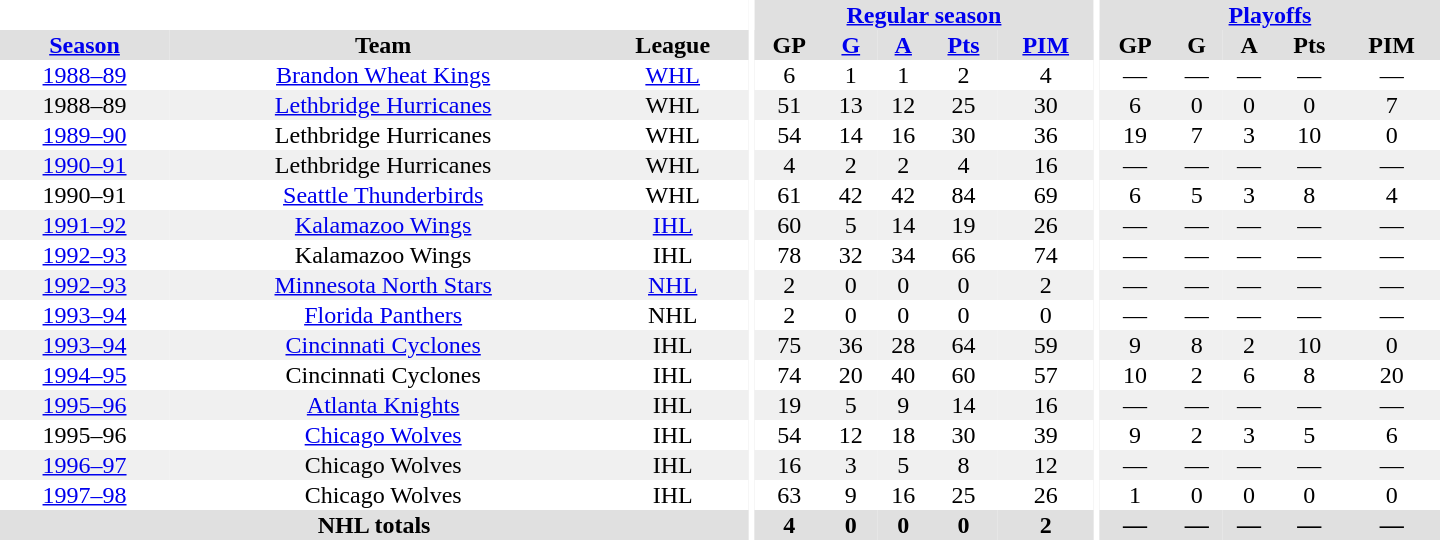<table border="0" cellpadding="1" cellspacing="0" style="text-align:center; width:60em">
<tr bgcolor="#e0e0e0">
<th colspan="3" bgcolor="#ffffff"></th>
<th rowspan="99" bgcolor="#ffffff"></th>
<th colspan="5"><a href='#'>Regular season</a></th>
<th rowspan="99" bgcolor="#ffffff"></th>
<th colspan="5"><a href='#'>Playoffs</a></th>
</tr>
<tr bgcolor="#e0e0e0">
<th><a href='#'>Season</a></th>
<th>Team</th>
<th>League</th>
<th>GP</th>
<th><a href='#'>G</a></th>
<th><a href='#'>A</a></th>
<th><a href='#'>Pts</a></th>
<th><a href='#'>PIM</a></th>
<th>GP</th>
<th>G</th>
<th>A</th>
<th>Pts</th>
<th>PIM</th>
</tr>
<tr ALIGN="center">
<td><a href='#'>1988–89</a></td>
<td><a href='#'>Brandon Wheat Kings</a></td>
<td><a href='#'>WHL</a></td>
<td>6</td>
<td>1</td>
<td>1</td>
<td>2</td>
<td>4</td>
<td>—</td>
<td>—</td>
<td>—</td>
<td>—</td>
<td>—</td>
</tr>
<tr ALIGN="center" bgcolor="#f0f0f0">
<td>1988–89</td>
<td><a href='#'>Lethbridge Hurricanes</a></td>
<td>WHL</td>
<td>51</td>
<td>13</td>
<td>12</td>
<td>25</td>
<td>30</td>
<td>6</td>
<td>0</td>
<td>0</td>
<td>0</td>
<td>7</td>
</tr>
<tr ALIGN="center">
<td><a href='#'>1989–90</a></td>
<td>Lethbridge Hurricanes</td>
<td>WHL</td>
<td>54</td>
<td>14</td>
<td>16</td>
<td>30</td>
<td>36</td>
<td>19</td>
<td>7</td>
<td>3</td>
<td>10</td>
<td>0</td>
</tr>
<tr ALIGN="center" bgcolor="#f0f0f0">
<td><a href='#'>1990–91</a></td>
<td>Lethbridge Hurricanes</td>
<td>WHL</td>
<td>4</td>
<td>2</td>
<td>2</td>
<td>4</td>
<td>16</td>
<td>—</td>
<td>—</td>
<td>—</td>
<td>—</td>
<td>—</td>
</tr>
<tr ALIGN="center">
<td>1990–91</td>
<td><a href='#'>Seattle Thunderbirds</a></td>
<td>WHL</td>
<td>61</td>
<td>42</td>
<td>42</td>
<td>84</td>
<td>69</td>
<td>6</td>
<td>5</td>
<td>3</td>
<td>8</td>
<td>4</td>
</tr>
<tr ALIGN="center" bgcolor="#f0f0f0">
<td><a href='#'>1991–92</a></td>
<td><a href='#'>Kalamazoo Wings</a></td>
<td><a href='#'>IHL</a></td>
<td>60</td>
<td>5</td>
<td>14</td>
<td>19</td>
<td>26</td>
<td>—</td>
<td>—</td>
<td>—</td>
<td>—</td>
<td>—</td>
</tr>
<tr ALIGN="center">
<td><a href='#'>1992–93</a></td>
<td>Kalamazoo Wings</td>
<td>IHL</td>
<td>78</td>
<td>32</td>
<td>34</td>
<td>66</td>
<td>74</td>
<td>—</td>
<td>—</td>
<td>—</td>
<td>—</td>
<td>—</td>
</tr>
<tr ALIGN="center" bgcolor="#f0f0f0">
<td><a href='#'>1992–93</a></td>
<td><a href='#'>Minnesota North Stars</a></td>
<td><a href='#'>NHL</a></td>
<td>2</td>
<td>0</td>
<td>0</td>
<td>0</td>
<td>2</td>
<td>—</td>
<td>—</td>
<td>—</td>
<td>—</td>
<td>—</td>
</tr>
<tr ALIGN="center">
<td><a href='#'>1993–94</a></td>
<td><a href='#'>Florida Panthers</a></td>
<td>NHL</td>
<td>2</td>
<td>0</td>
<td>0</td>
<td>0</td>
<td>0</td>
<td>—</td>
<td>—</td>
<td>—</td>
<td>—</td>
<td>—</td>
</tr>
<tr ALIGN="center" bgcolor="#f0f0f0">
<td><a href='#'>1993–94</a></td>
<td><a href='#'>Cincinnati Cyclones</a></td>
<td>IHL</td>
<td>75</td>
<td>36</td>
<td>28</td>
<td>64</td>
<td>59</td>
<td>9</td>
<td>8</td>
<td>2</td>
<td>10</td>
<td>0</td>
</tr>
<tr ALIGN="center">
<td><a href='#'>1994–95</a></td>
<td>Cincinnati Cyclones</td>
<td>IHL</td>
<td>74</td>
<td>20</td>
<td>40</td>
<td>60</td>
<td>57</td>
<td>10</td>
<td>2</td>
<td>6</td>
<td>8</td>
<td>20</td>
</tr>
<tr ALIGN="center" bgcolor="#f0f0f0">
<td><a href='#'>1995–96</a></td>
<td><a href='#'>Atlanta Knights</a></td>
<td>IHL</td>
<td>19</td>
<td>5</td>
<td>9</td>
<td>14</td>
<td>16</td>
<td>—</td>
<td>—</td>
<td>—</td>
<td>—</td>
<td>—</td>
</tr>
<tr ALIGN="center">
<td>1995–96</td>
<td><a href='#'>Chicago Wolves</a></td>
<td>IHL</td>
<td>54</td>
<td>12</td>
<td>18</td>
<td>30</td>
<td>39</td>
<td>9</td>
<td>2</td>
<td>3</td>
<td>5</td>
<td>6</td>
</tr>
<tr ALIGN="center" bgcolor="#f0f0f0">
<td><a href='#'>1996–97</a></td>
<td>Chicago Wolves</td>
<td>IHL</td>
<td>16</td>
<td>3</td>
<td>5</td>
<td>8</td>
<td>12</td>
<td>—</td>
<td>—</td>
<td>—</td>
<td>—</td>
<td>—</td>
</tr>
<tr ALIGN="center">
<td><a href='#'>1997–98</a></td>
<td>Chicago Wolves</td>
<td>IHL</td>
<td>63</td>
<td>9</td>
<td>16</td>
<td>25</td>
<td>26</td>
<td>1</td>
<td>0</td>
<td>0</td>
<td>0</td>
<td>0</td>
</tr>
<tr style="background:#e0e0e0;">
<th colspan="3">NHL totals</th>
<th>4</th>
<th>0</th>
<th>0</th>
<th>0</th>
<th>2</th>
<th>—</th>
<th>—</th>
<th>—</th>
<th>—</th>
<th>—</th>
</tr>
</table>
